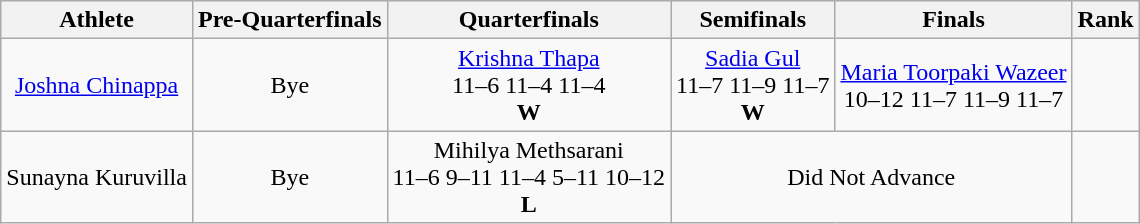<table class="wikitable" style="text-align:center;">
<tr>
<th>Athlete</th>
<th>Pre-Quarterfinals</th>
<th>Quarterfinals</th>
<th>Semifinals</th>
<th>Finals</th>
<th>Rank</th>
</tr>
<tr>
<td><a href='#'>Joshna Chinappa</a></td>
<td>Bye</td>
<td><a href='#'>Krishna Thapa</a><br>11–6 11–4 11–4<br><strong>W</strong></td>
<td><a href='#'>Sadia Gul</a><br>11–7 11–9 11–7<br><strong>W</strong></td>
<td><a href='#'>Maria Toorpaki Wazeer</a><br>10–12 11–7 11–9 11–7</td>
<td></td>
</tr>
<tr>
<td>Sunayna Kuruvilla</td>
<td>Bye</td>
<td>Mihilya Methsarani<br>11–6 9–11 11–4 5–11 10–12<br><strong>L</strong></td>
<td colspan="2">Did Not Advance</td>
<td></td>
</tr>
</table>
